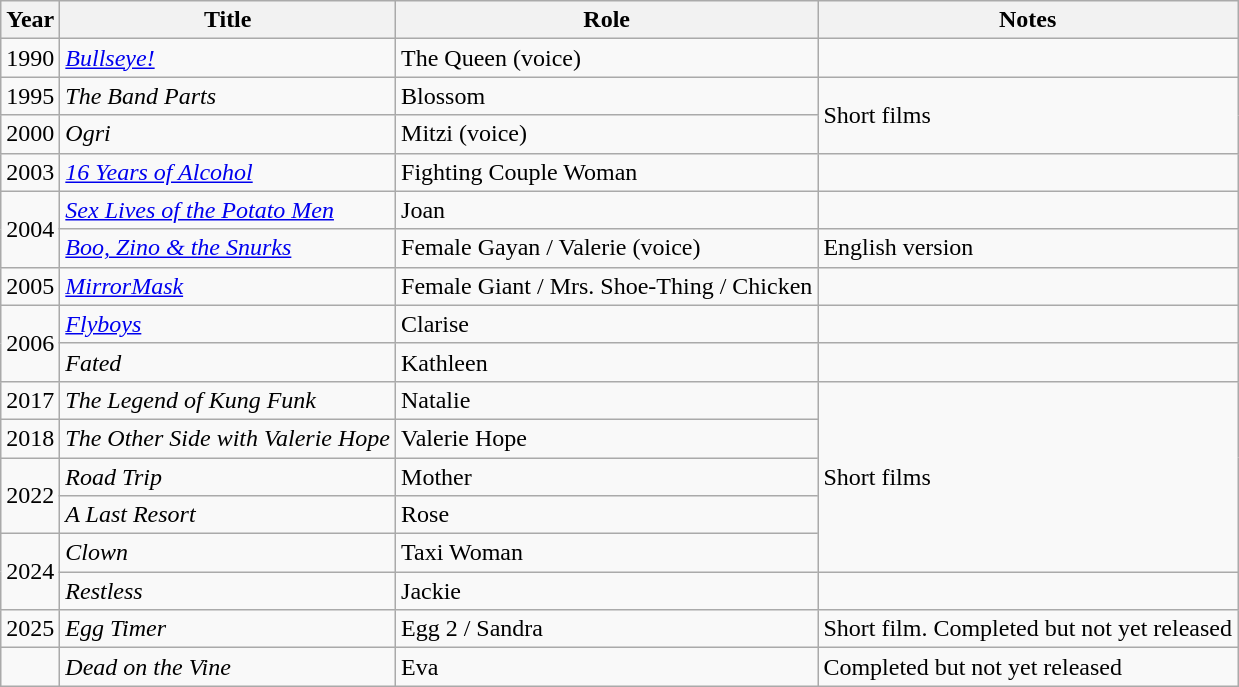<table class="wikitable sortable">
<tr>
<th>Year</th>
<th>Title</th>
<th>Role</th>
<th class="unsortable">Notes</th>
</tr>
<tr>
<td>1990</td>
<td><em><a href='#'>Bullseye!</a></em></td>
<td>The Queen (voice)</td>
<td></td>
</tr>
<tr>
<td>1995</td>
<td><em>The Band Parts</em></td>
<td>Blossom</td>
<td rowspan=2>Short films</td>
</tr>
<tr>
<td>2000</td>
<td><em>Ogri</em></td>
<td>Mitzi (voice)</td>
</tr>
<tr>
<td>2003</td>
<td><em><a href='#'>16 Years of Alcohol</a></em></td>
<td>Fighting Couple Woman</td>
<td></td>
</tr>
<tr>
<td rowspan=2>2004</td>
<td><em><a href='#'>Sex Lives of the Potato Men</a></em></td>
<td>Joan</td>
<td></td>
</tr>
<tr>
<td><em><a href='#'>Boo, Zino & the Snurks</a></em></td>
<td>Female Gayan / Valerie (voice)</td>
<td>English version</td>
</tr>
<tr>
<td>2005</td>
<td><em><a href='#'>MirrorMask</a></em></td>
<td>Female Giant / Mrs. Shoe-Thing / Chicken</td>
<td></td>
</tr>
<tr>
<td rowspan=2>2006</td>
<td><a href='#'><em>Flyboys</em></a></td>
<td>Clarise</td>
<td></td>
</tr>
<tr>
<td><em>Fated</em></td>
<td>Kathleen</td>
<td></td>
</tr>
<tr>
<td>2017</td>
<td><em>The Legend of Kung Funk</em></td>
<td>Natalie</td>
<td rowspan=5>Short films</td>
</tr>
<tr>
<td>2018</td>
<td><em>The Other Side with Valerie Hope</em></td>
<td>Valerie Hope</td>
</tr>
<tr>
<td rowspan=2>2022</td>
<td><em>Road Trip</em></td>
<td>Mother</td>
</tr>
<tr>
<td><em>A Last Resort</em></td>
<td>Rose</td>
</tr>
<tr>
<td rowspan=2>2024</td>
<td><em>Clown</em></td>
<td>Taxi Woman</td>
</tr>
<tr>
<td><em>Restless</em></td>
<td>Jackie</td>
<td></td>
</tr>
<tr>
<td>2025</td>
<td><em>Egg Timer</em></td>
<td>Egg 2 / Sandra</td>
<td>Short film. Completed but not yet released</td>
</tr>
<tr>
<td></td>
<td><em>Dead on the Vine</em></td>
<td>Eva</td>
<td>Completed but not yet released</td>
</tr>
</table>
